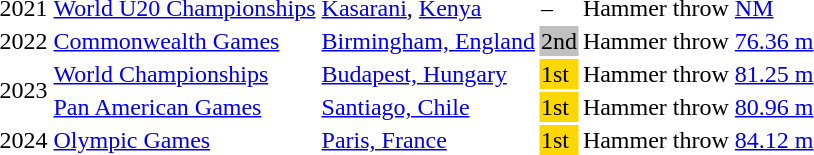<table>
<tr>
<td rowspan=1>2021</td>
<td><a href='#'>World U20 Championships</a></td>
<td><a href='#'>Kasarani</a>, <a href='#'>Kenya</a></td>
<td>–</td>
<td>Hammer throw</td>
<td><a href='#'>NM</a></td>
</tr>
<tr>
<td rowspan=1>2022</td>
<td><a href='#'>Commonwealth Games</a></td>
<td><a href='#'>Birmingham, England</a></td>
<td bgcolor=silver>2nd</td>
<td>Hammer throw</td>
<td><a href='#'>76.36 m</a></td>
</tr>
<tr>
<td rowspan=2>2023</td>
<td><a href='#'>World Championships</a></td>
<td><a href='#'>Budapest, Hungary</a></td>
<td bgcolor=gold>1st</td>
<td>Hammer throw</td>
<td><a href='#'>81.25 m</a></td>
</tr>
<tr>
<td><a href='#'>Pan American Games</a></td>
<td><a href='#'>Santiago, Chile</a></td>
<td bgcolor=gold>1st</td>
<td>Hammer throw</td>
<td><a href='#'>80.96 m</a></td>
</tr>
<tr>
<td>2024</td>
<td><a href='#'>Olympic Games</a></td>
<td><a href='#'>Paris, France</a></td>
<td bgcolor=gold>1st</td>
<td>Hammer throw</td>
<td><a href='#'>84.12 m</a></td>
</tr>
</table>
